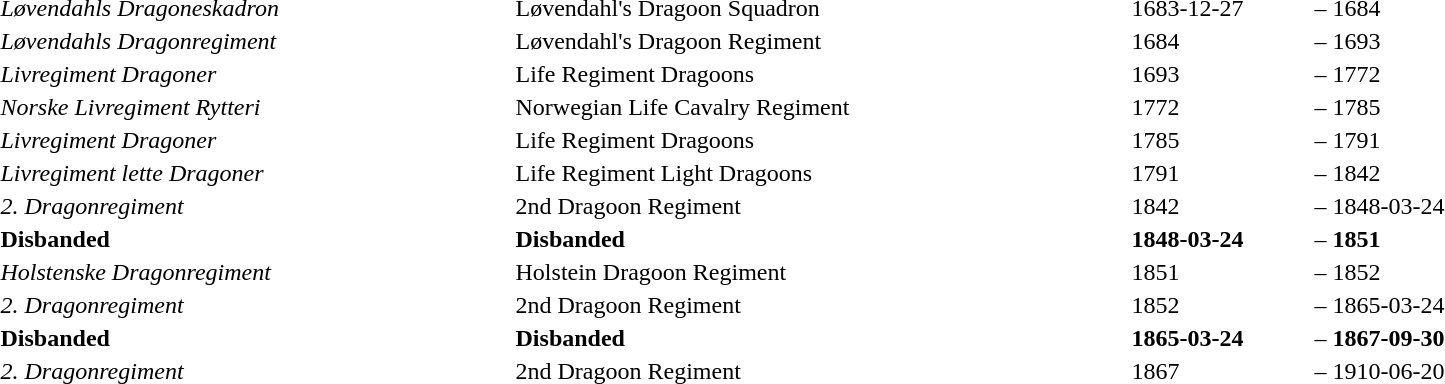<table class="toccolours">
<tr style="vertical-align: top;">
<td><em>Løvendahls Dragoneskadron</em></td>
<td>Løvendahl's Dragoon Squadron</td>
<td width="12%">1683-12-27</td>
<td width="1%">–</td>
<td width="12%">1684</td>
</tr>
<tr style="vertical-align: top;">
<td><em>Løvendahls Dragonregiment</em></td>
<td>Løvendahl's Dragoon Regiment</td>
<td width="12%">1684</td>
<td width="1%">–</td>
<td width="12%">1693</td>
</tr>
<tr style="vertical-align: top;">
<td><em>Livregiment Dragoner</em></td>
<td>Life Regiment Dragoons</td>
<td width="12%">1693</td>
<td width="1%">–</td>
<td width="12%">1772</td>
</tr>
<tr style="vertical-align: top;">
<td><em>Norske Livregiment Rytteri</em></td>
<td>Norwegian Life Cavalry Regiment</td>
<td width="12%">1772</td>
<td width="1%">–</td>
<td width="12%">1785</td>
</tr>
<tr style="vertical-align: top;">
<td><em>Livregiment Dragoner</em></td>
<td>Life Regiment Dragoons</td>
<td width="12%">1785</td>
<td width="1%">–</td>
<td width="12%">1791</td>
</tr>
<tr style="vertical-align: top;">
<td><em>Livregiment lette Dragoner</em></td>
<td>Life Regiment Light Dragoons</td>
<td width="12%">1791</td>
<td width="1%">–</td>
<td width="12%">1842</td>
</tr>
<tr style="vertical-align: top;">
<td><em>2. Dragonregiment</em></td>
<td>2nd Dragoon Regiment</td>
<td width="12%">1842</td>
<td width="1%">–</td>
<td width="12%">1848-03-24</td>
</tr>
<tr style="vertical-align: top;">
<td><strong>Disbanded</strong></td>
<td><strong>Disbanded</strong></td>
<td width="12%"><strong>1848-03-24</strong></td>
<td width="1%">–</td>
<td width="12%"><strong>1851</strong></td>
</tr>
<tr style="vertical-align: top;">
<td><em>Holstenske Dragonregiment</em></td>
<td>Holstein Dragoon Regiment</td>
<td width="12%">1851</td>
<td width="1%">–</td>
<td width="12%">1852</td>
</tr>
<tr style="vertical-align: top;">
<td><em>2. Dragonregiment</em></td>
<td>2nd Dragoon Regiment</td>
<td width="12%">1852</td>
<td width="1%">–</td>
<td width="12%">1865-03-24</td>
</tr>
<tr style="vertical-align: top;">
<td><strong>Disbanded</strong></td>
<td><strong>Disbanded</strong></td>
<td width="12%"><strong>1865-03-24</strong></td>
<td width="1%">–</td>
<td width="12%"><strong>1867-09-30</strong></td>
</tr>
<tr style="vertical-align: top;">
<td><em>2. Dragonregiment</em></td>
<td>2nd Dragoon Regiment</td>
<td width="12%">1867</td>
<td width="1%">–</td>
<td width="12%">1910-06-20</td>
</tr>
</table>
